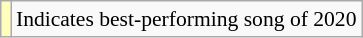<table class="wikitable" style="font-size:90%;">
<tr>
<td style="background-color:#FFFFBB"></td>
<td>Indicates best-performing song of 2020</td>
</tr>
</table>
